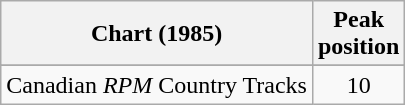<table class="wikitable sortable">
<tr>
<th align="left">Chart (1985)</th>
<th align="center">Peak<br>position</th>
</tr>
<tr>
</tr>
<tr>
<td align="left">Canadian <em>RPM</em> Country Tracks</td>
<td align="center">10</td>
</tr>
</table>
